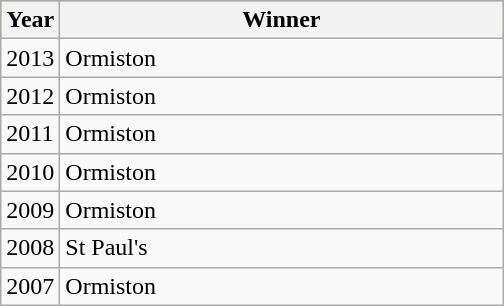<table class="wikitable">
<tr bgcolor=#bdb76b>
<th style="width:2em;">Year</th>
<th style="width:18em;">Winner</th>
</tr>
<tr>
<td>2013</td>
<td>Ormiston</td>
</tr>
<tr>
<td>2012</td>
<td>Ormiston</td>
</tr>
<tr>
<td>2011</td>
<td>Ormiston</td>
</tr>
<tr>
<td>2010</td>
<td>Ormiston</td>
</tr>
<tr>
<td>2009</td>
<td>Ormiston</td>
</tr>
<tr>
<td>2008</td>
<td>St Paul's</td>
</tr>
<tr>
<td>2007</td>
<td>Ormiston</td>
</tr>
</table>
